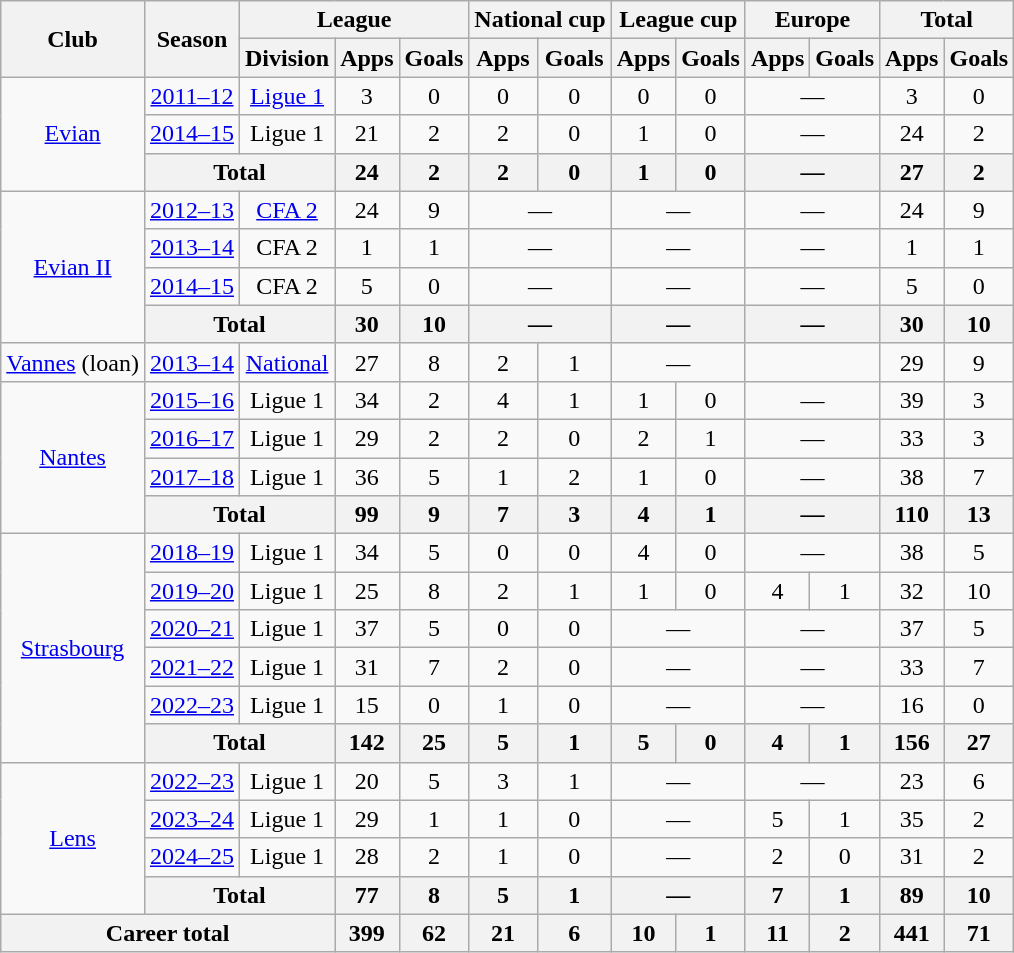<table class="wikitable" style="text-align:center">
<tr>
<th rowspan="2">Club</th>
<th rowspan="2">Season</th>
<th colspan="3">League</th>
<th colspan="2">National cup</th>
<th colspan="2">League cup</th>
<th colspan="2">Europe</th>
<th colspan="2">Total</th>
</tr>
<tr>
<th>Division</th>
<th>Apps</th>
<th>Goals</th>
<th>Apps</th>
<th>Goals</th>
<th>Apps</th>
<th>Goals</th>
<th>Apps</th>
<th>Goals</th>
<th>Apps</th>
<th>Goals</th>
</tr>
<tr>
<td rowspan="3"><a href='#'>Evian</a></td>
<td><a href='#'>2011–12</a></td>
<td><a href='#'>Ligue 1</a></td>
<td>3</td>
<td>0</td>
<td>0</td>
<td>0</td>
<td>0</td>
<td>0</td>
<td colspan="2">—</td>
<td>3</td>
<td>0</td>
</tr>
<tr>
<td><a href='#'>2014–15</a></td>
<td>Ligue 1</td>
<td>21</td>
<td>2</td>
<td>2</td>
<td>0</td>
<td>1</td>
<td>0</td>
<td colspan="2">—</td>
<td>24</td>
<td>2</td>
</tr>
<tr>
<th colspan="2">Total</th>
<th>24</th>
<th>2</th>
<th>2</th>
<th>0</th>
<th>1</th>
<th>0</th>
<th colspan="2">—</th>
<th>27</th>
<th>2</th>
</tr>
<tr>
<td rowspan="4"><a href='#'>Evian II</a></td>
<td><a href='#'>2012–13</a></td>
<td><a href='#'>CFA 2</a></td>
<td>24</td>
<td>9</td>
<td colspan="2">—</td>
<td colspan="2">—</td>
<td colspan="2">—</td>
<td>24</td>
<td>9</td>
</tr>
<tr>
<td><a href='#'>2013–14</a></td>
<td>CFA 2</td>
<td>1</td>
<td>1</td>
<td colspan="2">—</td>
<td colspan="2">—</td>
<td colspan="2">—</td>
<td>1</td>
<td>1</td>
</tr>
<tr>
<td><a href='#'>2014–15</a></td>
<td>CFA 2</td>
<td>5</td>
<td>0</td>
<td colspan="2">—</td>
<td colspan="2">—</td>
<td colspan="2">—</td>
<td>5</td>
<td>0</td>
</tr>
<tr>
<th colspan="2">Total</th>
<th>30</th>
<th>10</th>
<th colspan="2">—</th>
<th colspan="2">—</th>
<th colspan="2">—</th>
<th>30</th>
<th>10</th>
</tr>
<tr>
<td><a href='#'>Vannes</a> (loan)</td>
<td><a href='#'>2013–14</a></td>
<td><a href='#'>National</a></td>
<td>27</td>
<td>8</td>
<td>2</td>
<td>1</td>
<td colspan="2">—</td>
<td colspan="2"></td>
<td>29</td>
<td>9</td>
</tr>
<tr>
<td rowspan="4"><a href='#'>Nantes</a></td>
<td><a href='#'>2015–16</a></td>
<td>Ligue 1</td>
<td>34</td>
<td>2</td>
<td>4</td>
<td>1</td>
<td>1</td>
<td>0</td>
<td colspan="2">—</td>
<td>39</td>
<td>3</td>
</tr>
<tr>
<td><a href='#'>2016–17</a></td>
<td>Ligue 1</td>
<td>29</td>
<td>2</td>
<td>2</td>
<td>0</td>
<td>2</td>
<td>1</td>
<td colspan="2">—</td>
<td>33</td>
<td>3</td>
</tr>
<tr>
<td><a href='#'>2017–18</a></td>
<td>Ligue 1</td>
<td>36</td>
<td>5</td>
<td>1</td>
<td>2</td>
<td>1</td>
<td>0</td>
<td colspan="2">—</td>
<td>38</td>
<td>7</td>
</tr>
<tr>
<th colspan="2">Total</th>
<th>99</th>
<th>9</th>
<th>7</th>
<th>3</th>
<th>4</th>
<th>1</th>
<th colspan="2">—</th>
<th>110</th>
<th>13</th>
</tr>
<tr>
<td rowspan="6"><a href='#'>Strasbourg</a></td>
<td><a href='#'>2018–19</a></td>
<td>Ligue 1</td>
<td>34</td>
<td>5</td>
<td>0</td>
<td>0</td>
<td>4</td>
<td>0</td>
<td colspan="2">—</td>
<td>38</td>
<td>5</td>
</tr>
<tr>
<td><a href='#'>2019–20</a></td>
<td>Ligue 1</td>
<td>25</td>
<td>8</td>
<td>2</td>
<td>1</td>
<td>1</td>
<td>0</td>
<td>4</td>
<td>1</td>
<td>32</td>
<td>10</td>
</tr>
<tr>
<td><a href='#'>2020–21</a></td>
<td>Ligue 1</td>
<td>37</td>
<td>5</td>
<td>0</td>
<td>0</td>
<td colspan="2">—</td>
<td colspan="2">—</td>
<td>37</td>
<td>5</td>
</tr>
<tr>
<td><a href='#'>2021–22</a></td>
<td>Ligue 1</td>
<td>31</td>
<td>7</td>
<td>2</td>
<td>0</td>
<td colspan="2">—</td>
<td colspan="2">—</td>
<td>33</td>
<td>7</td>
</tr>
<tr>
<td><a href='#'>2022–23</a></td>
<td>Ligue 1</td>
<td>15</td>
<td>0</td>
<td>1</td>
<td>0</td>
<td colspan="2">—</td>
<td colspan="2">—</td>
<td>16</td>
<td>0</td>
</tr>
<tr>
<th colspan="2">Total</th>
<th>142</th>
<th>25</th>
<th>5</th>
<th>1</th>
<th>5</th>
<th>0</th>
<th>4</th>
<th>1</th>
<th>156</th>
<th>27</th>
</tr>
<tr>
<td rowspan="4"><a href='#'>Lens</a></td>
<td><a href='#'>2022–23</a></td>
<td>Ligue 1</td>
<td>20</td>
<td>5</td>
<td>3</td>
<td>1</td>
<td colspan="2">—</td>
<td colspan="2">—</td>
<td>23</td>
<td>6</td>
</tr>
<tr>
<td><a href='#'>2023–24</a></td>
<td>Ligue 1</td>
<td>29</td>
<td>1</td>
<td>1</td>
<td>0</td>
<td colspan="2">—</td>
<td>5</td>
<td>1</td>
<td>35</td>
<td>2</td>
</tr>
<tr>
<td><a href='#'>2024–25</a></td>
<td>Ligue 1</td>
<td>28</td>
<td>2</td>
<td>1</td>
<td>0</td>
<td colspan="2">—</td>
<td>2</td>
<td>0</td>
<td>31</td>
<td>2</td>
</tr>
<tr>
<th colspan="2">Total</th>
<th>77</th>
<th>8</th>
<th>5</th>
<th>1</th>
<th colspan="2">—</th>
<th>7</th>
<th>1</th>
<th>89</th>
<th>10</th>
</tr>
<tr>
<th colspan="3">Career total</th>
<th>399</th>
<th>62</th>
<th>21</th>
<th>6</th>
<th>10</th>
<th>1</th>
<th>11</th>
<th>2</th>
<th>441</th>
<th>71</th>
</tr>
</table>
